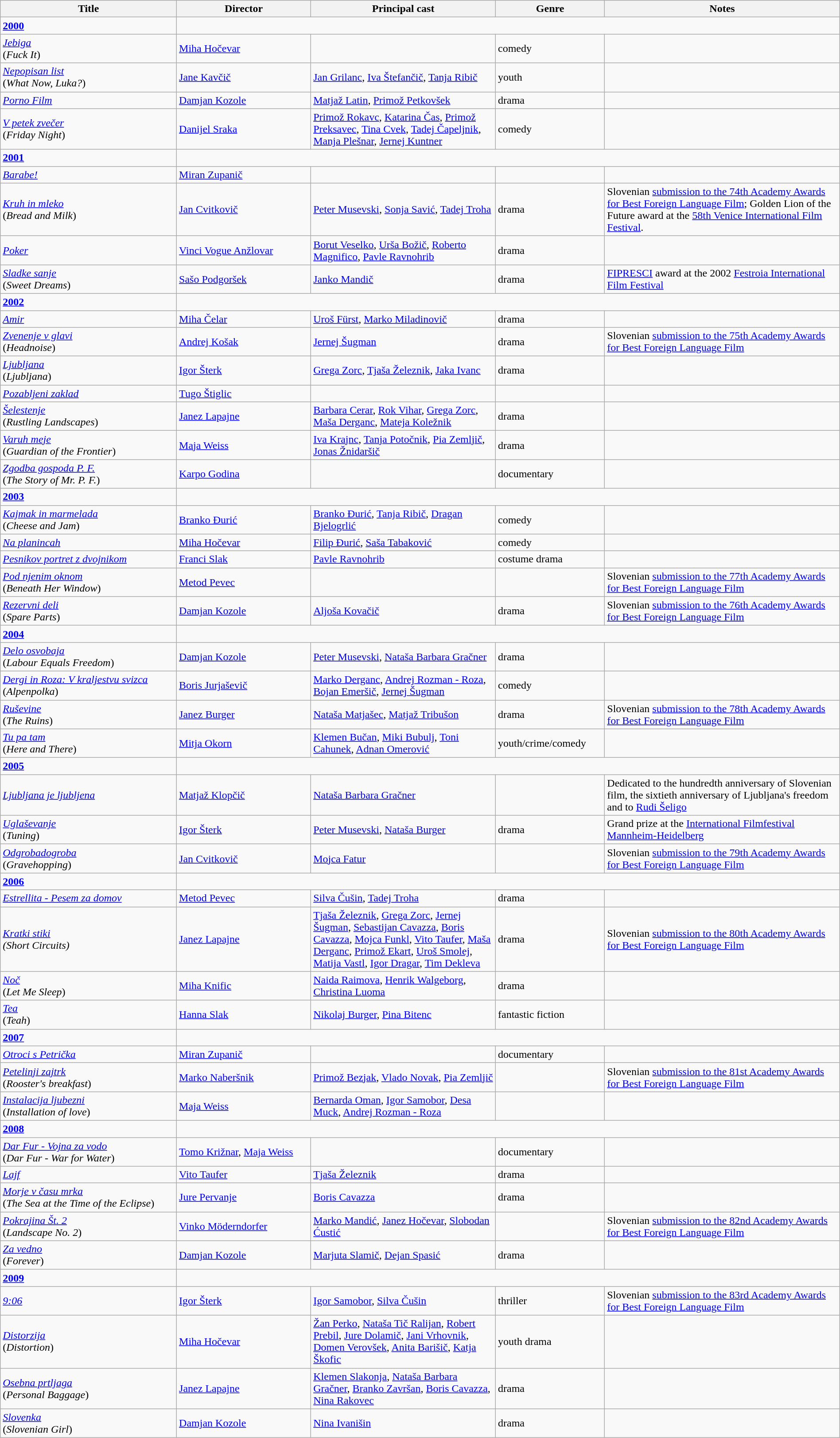<table class="wikitable" width= "100%">
<tr>
<th width=21%>Title</th>
<th width=16%>Director</th>
<th width=22%>Principal cast</th>
<th width=13%>Genre</th>
<th width=28%>Notes</th>
</tr>
<tr>
<td><strong><a href='#'>2000</a></strong></td>
</tr>
<tr>
<td><em><a href='#'>Jebiga</a></em><br>(<em>Fuck It</em>)</td>
<td><a href='#'>Miha Hočevar</a></td>
<td></td>
<td>comedy</td>
<td></td>
</tr>
<tr>
<td><em><a href='#'>Nepopisan list</a></em><br>(<em>What Now, Luka?</em>)</td>
<td><a href='#'>Jane Kavčič</a></td>
<td><a href='#'>Jan Grilanc</a>, <a href='#'>Iva Štefančič</a>, <a href='#'>Tanja Ribič</a></td>
<td>youth</td>
<td></td>
</tr>
<tr>
<td><em><a href='#'>Porno Film</a></em></td>
<td><a href='#'>Damjan Kozole</a></td>
<td><a href='#'>Matjaž Latin</a>, <a href='#'>Primož Petkovšek</a></td>
<td>drama</td>
<td></td>
</tr>
<tr>
<td><em><a href='#'>V petek zvečer</a></em> <br> (<em>Friday Night</em>)</td>
<td><a href='#'>Danijel Sraka</a></td>
<td><a href='#'>Primož Rokavc</a>, <a href='#'>Katarina Čas</a>, <a href='#'>Primož Preksavec</a>, <a href='#'>Tina Cvek</a>, <a href='#'>Tadej Čapeljnik</a>, <a href='#'>Manja Plešnar</a>, <a href='#'>Jernej Kuntner</a></td>
<td>comedy</td>
<td></td>
</tr>
<tr>
<td><strong><a href='#'>2001</a></strong></td>
</tr>
<tr>
<td><em><a href='#'>Barabe!</a></em></td>
<td><a href='#'>Miran Zupanič</a></td>
<td></td>
<td></td>
<td></td>
</tr>
<tr>
<td><em><a href='#'>Kruh in mleko</a></em><br>(<em>Bread and Milk</em>)</td>
<td><a href='#'>Jan Cvitkovič</a></td>
<td><a href='#'>Peter Musevski</a>, <a href='#'>Sonja Savić</a>, <a href='#'>Tadej Troha</a></td>
<td>drama</td>
<td>Slovenian <a href='#'>submission to the 74th Academy Awards for Best Foreign Language Film</a>; Golden Lion of the Future award at the <a href='#'>58th Venice International Film Festival</a>.</td>
</tr>
<tr>
<td><em><a href='#'>Poker</a></em></td>
<td><a href='#'>Vinci Vogue Anžlovar</a></td>
<td><a href='#'>Borut Veselko</a>, <a href='#'>Urša Božič</a>, <a href='#'>Roberto Magnifico</a>, <a href='#'>Pavle Ravnohrib</a></td>
<td>drama</td>
<td></td>
</tr>
<tr>
<td><em><a href='#'>Sladke sanje</a></em><br>(<em>Sweet Dreams</em>)</td>
<td><a href='#'>Sašo Podgoršek</a></td>
<td><a href='#'>Janko Mandič</a></td>
<td>drama</td>
<td><a href='#'>FIPRESCI</a> award at the 2002 <a href='#'>Festroia International Film Festival</a></td>
</tr>
<tr>
<td><strong><a href='#'>2002</a></strong></td>
</tr>
<tr>
<td><em><a href='#'>Amir</a></em></td>
<td><a href='#'>Miha Čelar</a></td>
<td><a href='#'>Uroš Fürst</a>, <a href='#'>Marko Miladinovič</a></td>
<td>drama</td>
<td></td>
</tr>
<tr>
<td><em><a href='#'>Zvenenje v glavi</a></em><br>(<em>Headnoise</em>)</td>
<td><a href='#'>Andrej Košak</a></td>
<td><a href='#'>Jernej Šugman</a></td>
<td>drama</td>
<td>Slovenian <a href='#'>submission to the 75th Academy Awards for Best Foreign Language Film</a></td>
</tr>
<tr>
<td><em><a href='#'>Ljubljana</a></em><br>(<em>Ljubljana</em>)</td>
<td><a href='#'>Igor Šterk</a></td>
<td><a href='#'>Grega Zorc</a>, <a href='#'>Tjaša Železnik</a>, <a href='#'>Jaka Ivanc</a></td>
<td>drama</td>
<td></td>
</tr>
<tr>
<td><em><a href='#'>Pozabljeni zaklad</a></em></td>
<td><a href='#'>Tugo Štiglic</a></td>
<td></td>
<td></td>
<td></td>
</tr>
<tr>
<td><em><a href='#'>Šelestenje</a></em><br>(<em>Rustling Landscapes</em>)</td>
<td><a href='#'>Janez Lapajne</a></td>
<td><a href='#'>Barbara Cerar</a>, <a href='#'>Rok Vihar</a>, <a href='#'>Grega Zorc</a>, <a href='#'>Maša Derganc</a>, <a href='#'>Mateja Koležnik</a></td>
<td>drama</td>
<td></td>
</tr>
<tr>
<td><em><a href='#'>Varuh meje</a></em><br>(<em>Guardian of the Frontier</em>)</td>
<td><a href='#'>Maja Weiss</a></td>
<td><a href='#'>Iva Krajnc</a>, <a href='#'>Tanja Potočnik</a>, <a href='#'>Pia Zemljič</a>, <a href='#'>Jonas Žnidaršič</a></td>
<td>drama</td>
<td></td>
</tr>
<tr>
<td><em><a href='#'>Zgodba gospoda P. F.</a></em><br>(<em>The Story of Mr. P. F.</em>)</td>
<td><a href='#'>Karpo Godina</a></td>
<td></td>
<td>documentary</td>
<td></td>
</tr>
<tr>
<td><strong><a href='#'>2003</a></strong></td>
</tr>
<tr>
<td><em><a href='#'>Kajmak in marmelada</a></em><br>(<em>Cheese and Jam</em>)</td>
<td><a href='#'>Branko Đurić</a></td>
<td><a href='#'>Branko Đurić</a>, <a href='#'>Tanja Ribič</a>, <a href='#'>Dragan Bjelogrlić</a></td>
<td>comedy</td>
<td></td>
</tr>
<tr>
<td><em><a href='#'>Na planincah</a></em><br></td>
<td><a href='#'>Miha Hočevar</a></td>
<td><a href='#'>Filip Đurić</a>, <a href='#'>Saša Tabaković</a></td>
<td>comedy</td>
<td></td>
</tr>
<tr>
<td><em><a href='#'>Pesnikov portret z dvojnikom</a></em></td>
<td><a href='#'>Franci Slak</a></td>
<td><a href='#'>Pavle Ravnohrib</a></td>
<td>costume drama</td>
<td></td>
</tr>
<tr>
<td><em><a href='#'>Pod njenim oknom</a></em><br>(<em>Beneath Her Window</em>)</td>
<td><a href='#'>Metod Pevec</a></td>
<td></td>
<td></td>
<td>Slovenian <a href='#'>submission to the 77th Academy Awards for Best Foreign Language Film</a></td>
</tr>
<tr>
<td><em><a href='#'>Rezervni deli</a></em><br>(<em>Spare Parts</em>)</td>
<td><a href='#'>Damjan Kozole</a></td>
<td><a href='#'>Aljoša Kovačič</a></td>
<td>drama</td>
<td>Slovenian <a href='#'>submission to the 76th Academy Awards for Best Foreign Language Film</a></td>
</tr>
<tr>
<td><strong><a href='#'>2004</a></strong></td>
</tr>
<tr>
<td><em><a href='#'>Delo osvobaja</a></em><br>(<em>Labour Equals Freedom</em>)</td>
<td><a href='#'>Damjan Kozole</a></td>
<td><a href='#'>Peter Musevski</a>, <a href='#'>Nataša Barbara Gračner</a></td>
<td>drama</td>
<td></td>
</tr>
<tr>
<td><em><a href='#'>Dergi in Roza: V kraljestvu svizca</a></em><br>(<em>Alpenpolka</em>)</td>
<td><a href='#'>Boris Jurjaševič</a></td>
<td><a href='#'>Marko Derganc</a>, <a href='#'>Andrej Rozman - Roza</a>, <a href='#'>Bojan Emeršič</a>, <a href='#'>Jernej Šugman</a></td>
<td>comedy</td>
<td></td>
</tr>
<tr>
<td><em><a href='#'>Ruševine</a></em><br>(<em>The Ruins</em>)</td>
<td><a href='#'>Janez Burger</a></td>
<td><a href='#'>Nataša Matjašec</a>, <a href='#'>Matjaž Tribušon</a></td>
<td>drama</td>
<td>Slovenian <a href='#'>submission to the 78th Academy Awards for Best Foreign Language Film</a></td>
</tr>
<tr>
<td><em><a href='#'>Tu pa tam</a></em><br>(<em>Here and There</em>)</td>
<td><a href='#'>Mitja Okorn</a></td>
<td><a href='#'>Klemen Bučan</a>, <a href='#'>Miki Bubulj</a>, <a href='#'>Toni Cahunek</a>, <a href='#'>Adnan Omerović</a></td>
<td>youth/crime/comedy</td>
<td></td>
</tr>
<tr>
<td><strong><a href='#'>2005</a></strong></td>
</tr>
<tr>
<td><em><a href='#'>Ljubljana je ljubljena</a></em></td>
<td><a href='#'>Matjaž Klopčič</a></td>
<td><a href='#'>Nataša Barbara Gračner</a></td>
<td></td>
<td>Dedicated to the hundredth anniversary of Slovenian film, the sixtieth anniversary of Ljubljana's freedom and to <a href='#'>Rudi Šeligo</a></td>
</tr>
<tr>
<td><em><a href='#'>Uglaševanje</a></em><br>(<em>Tuning</em>)</td>
<td><a href='#'>Igor Šterk</a></td>
<td><a href='#'>Peter Musevski</a>, <a href='#'>Nataša Burger</a></td>
<td>drama</td>
<td>Grand prize at the <a href='#'>International Filmfestival Mannheim-Heidelberg</a></td>
</tr>
<tr>
<td><em><a href='#'>Odgrobadogroba</a></em><br>(<em>Gravehopping</em>)</td>
<td><a href='#'>Jan Cvitkovič</a></td>
<td><a href='#'>Mojca Fatur</a></td>
<td></td>
<td>Slovenian <a href='#'>submission to the 79th Academy Awards for Best Foreign Language Film</a></td>
</tr>
<tr>
<td><strong><a href='#'>2006</a></strong></td>
</tr>
<tr>
<td><em><a href='#'>Estrellita - Pesem za domov</a></em></td>
<td><a href='#'>Metod Pevec</a></td>
<td><a href='#'>Silva Čušin</a>, <a href='#'>Tadej Troha</a></td>
<td>drama</td>
<td></td>
</tr>
<tr>
<td><em><a href='#'>Kratki stiki</a></em><br><em>(Short Circuits)</em></td>
<td><a href='#'>Janez Lapajne</a></td>
<td><a href='#'>Tjaša Železnik</a>, <a href='#'>Grega Zorc</a>, <a href='#'>Jernej Šugman</a>, <a href='#'>Sebastijan Cavazza</a>, <a href='#'>Boris Cavazza</a>, <a href='#'>Mojca Funkl</a>, <a href='#'>Vito Taufer</a>, <a href='#'>Maša Derganc</a>, <a href='#'>Primož Ekart</a>, <a href='#'>Uroš Smolej</a>, <a href='#'>Matija Vastl</a>, <a href='#'>Igor Dragar</a>, <a href='#'>Tim Dekleva</a></td>
<td>drama</td>
<td>Slovenian <a href='#'>submission to the 80th Academy Awards for Best Foreign Language Film</a></td>
</tr>
<tr>
<td><em><a href='#'>Noč</a></em><br>(<em>Let Me Sleep</em>)</td>
<td><a href='#'>Miha Knific</a></td>
<td><a href='#'>Naida Raimova</a>, <a href='#'>Henrik Walgeborg</a>, <a href='#'>Christina Luoma</a></td>
<td>drama</td>
<td></td>
</tr>
<tr>
<td><em><a href='#'>Tea</a></em><br>(<em>Teah</em>)</td>
<td><a href='#'>Hanna Slak</a></td>
<td><a href='#'>Nikolaj Burger</a>, <a href='#'>Pina Bitenc</a></td>
<td>fantastic fiction</td>
<td></td>
</tr>
<tr>
<td><strong><a href='#'>2007</a></strong></td>
</tr>
<tr>
<td><em><a href='#'>Otroci s Petrička</a></em></td>
<td><a href='#'>Miran Zupanič</a></td>
<td></td>
<td>documentary</td>
<td></td>
</tr>
<tr>
<td><em><a href='#'>Petelinji zajtrk</a></em><br>(<em>Rooster's breakfast</em>)</td>
<td><a href='#'>Marko Naberšnik</a></td>
<td><a href='#'>Primož Bezjak</a>, <a href='#'>Vlado Novak</a>, <a href='#'>Pia Zemljič</a></td>
<td></td>
<td>Slovenian <a href='#'>submission to the 81st Academy Awards for Best Foreign Language Film</a></td>
</tr>
<tr>
<td><em><a href='#'>Instalacija ljubezni</a></em><br>(<em>Installation of love</em>)</td>
<td><a href='#'>Maja Weiss</a></td>
<td><a href='#'>Bernarda Oman</a>, <a href='#'>Igor Samobor</a>, <a href='#'>Desa Muck</a>, <a href='#'>Andrej Rozman - Roza</a></td>
<td></td>
<td></td>
</tr>
<tr>
<td><strong><a href='#'>2008</a></strong></td>
</tr>
<tr>
<td><em><a href='#'>Dar Fur - Vojna za vodo</a></em><br>(<em>Dar Fur - War for Water</em>)</td>
<td><a href='#'>Tomo Križnar</a>, <a href='#'>Maja Weiss</a></td>
<td></td>
<td>documentary</td>
<td></td>
</tr>
<tr>
<td><em><a href='#'>Lajf</a></em></td>
<td><a href='#'>Vito Taufer</a></td>
<td><a href='#'>Tjaša Železnik</a></td>
<td>drama</td>
<td></td>
</tr>
<tr>
<td><em><a href='#'>Morje v času mrka</a></em><br>(<em>The Sea at the Time of the Eclipse</em>)</td>
<td><a href='#'>Jure Pervanje</a></td>
<td><a href='#'>Boris Cavazza</a></td>
<td>drama</td>
</tr>
<tr>
<td><em><a href='#'>Pokrajina Št. 2</a></em><br>(<em>Landscape No. 2</em>)</td>
<td><a href='#'>Vinko Möderndorfer</a></td>
<td><a href='#'>Marko Mandić</a>, <a href='#'>Janez Hočevar</a>, <a href='#'>Slobodan Ćustić</a></td>
<td></td>
<td>Slovenian <a href='#'>submission to the 82nd Academy Awards for Best Foreign Language Film</a></td>
</tr>
<tr>
<td><em><a href='#'>Za vedno</a></em><br>(<em>Forever</em>)</td>
<td><a href='#'>Damjan Kozole</a></td>
<td><a href='#'>Marjuta Slamič</a>, <a href='#'>Dejan Spasić</a></td>
<td>drama</td>
<td></td>
</tr>
<tr>
<td><strong><a href='#'>2009</a></strong></td>
</tr>
<tr>
<td><em><a href='#'>9:06</a></em></td>
<td><a href='#'>Igor Šterk</a></td>
<td><a href='#'>Igor Samobor</a>, <a href='#'>Silva Čušin</a></td>
<td>thriller</td>
<td>Slovenian <a href='#'>submission to the 83rd Academy Awards for Best Foreign Language Film</a></td>
</tr>
<tr>
<td><em><a href='#'>Distorzija</a></em><br>(<em>Distortion</em>)</td>
<td><a href='#'>Miha Hočevar</a></td>
<td><a href='#'>Žan Perko</a>, <a href='#'>Nataša Tič Ralijan</a>, <a href='#'>Robert Prebil</a>, <a href='#'>Jure Dolamič</a>, <a href='#'>Jani Vrhovnik</a>, <a href='#'>Domen Verovšek</a>, <a href='#'>Anita Barišič</a>, <a href='#'>Katja Škofic</a></td>
<td>youth drama</td>
<td></td>
</tr>
<tr>
<td><em><a href='#'>Osebna prtljaga</a></em><br>(<em>Personal Baggage</em>)</td>
<td><a href='#'>Janez Lapajne</a></td>
<td><a href='#'>Klemen Slakonja</a>, <a href='#'>Nataša Barbara Gračner</a>, <a href='#'>Branko Završan</a>, <a href='#'>Boris Cavazza</a>, <a href='#'>Nina Rakovec</a></td>
<td>drama</td>
<td></td>
</tr>
<tr>
<td><em><a href='#'>Slovenka</a></em><br>(<em>Slovenian Girl</em>)</td>
<td><a href='#'>Damjan Kozole</a></td>
<td><a href='#'>Nina Ivanišin</a></td>
<td>drama</td>
<td></td>
</tr>
</table>
